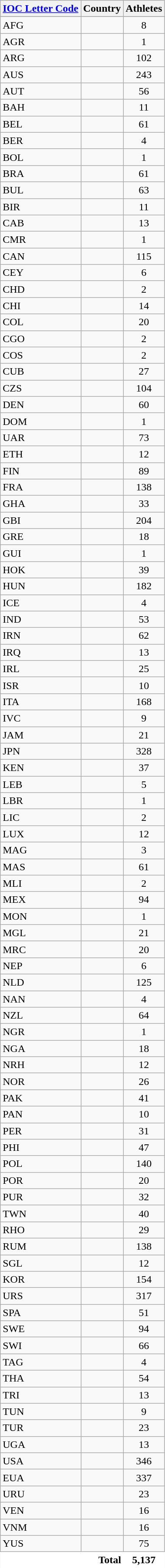<table class="wikitable collapsible collapsed sortable" style="border:0;">
<tr>
<th><a href='#'>IOC Letter Code</a></th>
<th>Country</th>
<th>Athletes</th>
</tr>
<tr>
</tr>
<tr>
<td>AFG</td>
<td></td>
<td align=center>8</td>
</tr>
<tr>
<td>AGR</td>
<td></td>
<td align=center>1</td>
</tr>
<tr>
<td>ARG</td>
<td></td>
<td align=center>102</td>
</tr>
<tr>
<td>AUS</td>
<td></td>
<td align=center>243</td>
</tr>
<tr>
<td>AUT</td>
<td></td>
<td align=center>56</td>
</tr>
<tr>
<td>BAH</td>
<td></td>
<td align=center>11</td>
</tr>
<tr>
<td>BEL</td>
<td></td>
<td align=center>61</td>
</tr>
<tr>
<td>BER</td>
<td></td>
<td align=center>4</td>
</tr>
<tr>
<td>BOL</td>
<td></td>
<td align=center>1</td>
</tr>
<tr>
<td>BRA</td>
<td></td>
<td align=center>61</td>
</tr>
<tr>
<td>BUL</td>
<td></td>
<td align=center>63</td>
</tr>
<tr>
<td>BIR</td>
<td></td>
<td align=center>11</td>
</tr>
<tr>
<td>CAB</td>
<td></td>
<td align=center>13</td>
</tr>
<tr>
<td>CMR</td>
<td></td>
<td align=center>1</td>
</tr>
<tr>
<td>CAN</td>
<td></td>
<td align=center>115</td>
</tr>
<tr>
<td>CEY</td>
<td></td>
<td align=center>6</td>
</tr>
<tr>
<td>CHD</td>
<td></td>
<td align=center>2</td>
</tr>
<tr>
<td>CHI</td>
<td></td>
<td align=center>14</td>
</tr>
<tr>
<td>COL</td>
<td></td>
<td align=center>20</td>
</tr>
<tr>
<td>CGO</td>
<td></td>
<td align=center>2</td>
</tr>
<tr>
<td>COS</td>
<td></td>
<td align=center>2</td>
</tr>
<tr>
<td>CUB</td>
<td></td>
<td align=center>27</td>
</tr>
<tr>
<td>CZS</td>
<td></td>
<td align=center>104</td>
</tr>
<tr>
<td>DEN</td>
<td></td>
<td align=center>60</td>
</tr>
<tr>
<td>DOM</td>
<td></td>
<td align=center>1</td>
</tr>
<tr>
<td>UAR</td>
<td></td>
<td align=center>73</td>
</tr>
<tr>
<td>ETH</td>
<td></td>
<td align=center>12</td>
</tr>
<tr>
<td>FIN</td>
<td></td>
<td align=center>89</td>
</tr>
<tr>
<td>FRA</td>
<td></td>
<td align=center>138</td>
</tr>
<tr>
<td>GHA</td>
<td></td>
<td align=center>33</td>
</tr>
<tr>
<td>GBI</td>
<td></td>
<td align=center>204</td>
</tr>
<tr>
<td>GRE</td>
<td></td>
<td align=center>18</td>
</tr>
<tr>
<td>GUI</td>
<td></td>
<td align=center>1</td>
</tr>
<tr>
<td>HOK</td>
<td></td>
<td align=center>39</td>
</tr>
<tr>
<td>HUN</td>
<td></td>
<td align=center>182</td>
</tr>
<tr>
<td>ICE</td>
<td></td>
<td align=center>4</td>
</tr>
<tr>
<td>IND</td>
<td></td>
<td align=center>53</td>
</tr>
<tr>
<td>IRN</td>
<td></td>
<td align=center>62</td>
</tr>
<tr>
<td>IRQ</td>
<td></td>
<td align=center>13</td>
</tr>
<tr>
<td>IRL</td>
<td></td>
<td align=center>25</td>
</tr>
<tr>
<td>ISR</td>
<td></td>
<td align=center>10</td>
</tr>
<tr>
<td>ITA</td>
<td></td>
<td align=center>168</td>
</tr>
<tr>
<td>IVC</td>
<td></td>
<td align=center>9</td>
</tr>
<tr>
<td>JAM</td>
<td></td>
<td align=center>21</td>
</tr>
<tr>
<td>JPN</td>
<td></td>
<td align=center>328</td>
</tr>
<tr>
<td>KEN</td>
<td></td>
<td align=center>37</td>
</tr>
<tr>
<td>LEB</td>
<td></td>
<td align=center>5</td>
</tr>
<tr>
<td>LBR</td>
<td></td>
<td align=center>1</td>
</tr>
<tr>
<td>LIC</td>
<td></td>
<td align=center>2</td>
</tr>
<tr>
<td>LUX</td>
<td></td>
<td align=center>12</td>
</tr>
<tr>
<td>MAG</td>
<td></td>
<td align=center>3</td>
</tr>
<tr>
<td>MAS</td>
<td></td>
<td align=center>61</td>
</tr>
<tr>
<td>MLI</td>
<td></td>
<td align=center>2</td>
</tr>
<tr>
<td>MEX</td>
<td></td>
<td align=center>94</td>
</tr>
<tr>
<td>MON</td>
<td></td>
<td align=center>1</td>
</tr>
<tr>
<td>MGL</td>
<td></td>
<td align=center>21</td>
</tr>
<tr>
<td>MRC</td>
<td></td>
<td align=center>20</td>
</tr>
<tr>
<td>NEP</td>
<td></td>
<td align=center>6</td>
</tr>
<tr>
<td>NLD</td>
<td></td>
<td align=center>125</td>
</tr>
<tr>
<td>NAN</td>
<td></td>
<td align=center>4</td>
</tr>
<tr>
<td>NZL</td>
<td></td>
<td align=center>64</td>
</tr>
<tr>
<td>NGR</td>
<td></td>
<td align=center>1</td>
</tr>
<tr>
<td>NGA</td>
<td></td>
<td align=center>18</td>
</tr>
<tr>
<td>NRH</td>
<td></td>
<td align=center>12</td>
</tr>
<tr>
<td>NOR</td>
<td></td>
<td align=center>26</td>
</tr>
<tr>
<td>PAK</td>
<td></td>
<td align=center>41</td>
</tr>
<tr>
<td>PAN</td>
<td></td>
<td align=center>10</td>
</tr>
<tr>
<td>PER</td>
<td></td>
<td align=center>31</td>
</tr>
<tr>
<td>PHI</td>
<td></td>
<td align=center>47</td>
</tr>
<tr>
<td>POL</td>
<td></td>
<td align=center>140</td>
</tr>
<tr>
<td>POR</td>
<td></td>
<td align=center>20</td>
</tr>
<tr>
<td>PUR</td>
<td></td>
<td align=center>32</td>
</tr>
<tr>
<td>TWN</td>
<td></td>
<td align=center>40</td>
</tr>
<tr>
<td>RHO</td>
<td></td>
<td align=center>29</td>
</tr>
<tr>
<td>RUM</td>
<td></td>
<td align=center>138</td>
</tr>
<tr>
<td>SGL</td>
<td></td>
<td align=center>12</td>
</tr>
<tr>
<td>KOR</td>
<td></td>
<td align=center>154</td>
</tr>
<tr>
<td>URS</td>
<td></td>
<td align=center>317</td>
</tr>
<tr>
<td>SPA</td>
<td></td>
<td align=center>51</td>
</tr>
<tr>
<td>SWE</td>
<td></td>
<td align=center>94</td>
</tr>
<tr>
<td>SWI</td>
<td></td>
<td align=center>66</td>
</tr>
<tr>
<td>TAG</td>
<td></td>
<td align=center>4</td>
</tr>
<tr>
<td>THA</td>
<td></td>
<td align=center>54</td>
</tr>
<tr>
<td>TRI</td>
<td></td>
<td align=center>13</td>
</tr>
<tr>
<td>TUN</td>
<td></td>
<td align=center>9</td>
</tr>
<tr>
<td>TUR</td>
<td></td>
<td align=center>23</td>
</tr>
<tr>
<td>UGA</td>
<td></td>
<td align=center>13</td>
</tr>
<tr>
<td>USA</td>
<td></td>
<td align=center>346</td>
</tr>
<tr>
<td>EUA</td>
<td></td>
<td align=center>337</td>
</tr>
<tr>
<td>URU</td>
<td></td>
<td align=center>23</td>
</tr>
<tr>
<td>VEN</td>
<td></td>
<td align=center>16</td>
</tr>
<tr>
<td>VNM</td>
<td></td>
<td align=center>16</td>
</tr>
<tr>
<td>YUS</td>
<td></td>
<td align=center>75</td>
</tr>
<tr class="sortbottom">
<td colspan=2; style="text-align:right; border:0px; background:#fff;"><strong>Total</strong></td>
<td style="text-align:center; border:0px; background:#fff;"><strong>5,137</strong></td>
</tr>
<tr>
</tr>
</table>
